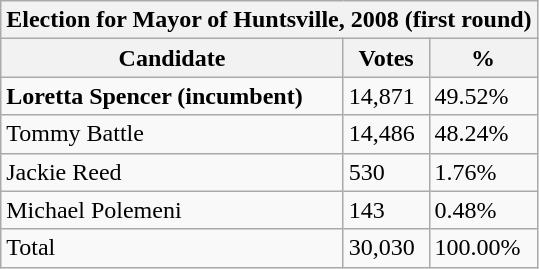<table class="wikitable">
<tr>
<th colspan="3">Election for Mayor of Huntsville, 2008 (first round)</th>
</tr>
<tr>
<th>Candidate</th>
<th>Votes</th>
<th>%</th>
</tr>
<tr>
<td><strong>Loretta Spencer (incumbent)</strong></td>
<td>14,871</td>
<td>49.52%</td>
</tr>
<tr>
<td>Tommy Battle</td>
<td>14,486</td>
<td>48.24%</td>
</tr>
<tr>
<td>Jackie Reed</td>
<td>530</td>
<td>1.76%</td>
</tr>
<tr>
<td>Michael Polemeni</td>
<td>143</td>
<td>0.48%</td>
</tr>
<tr>
<td>Total</td>
<td>30,030</td>
<td>100.00%</td>
</tr>
</table>
